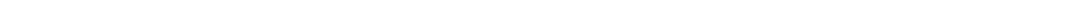<table style="width:1000px; text-align:center;">
<tr style="color:white;">
<td style="background:">6.42%</td>
<td style="background:"><strong>51.77%</strong></td>
<td style="background:">41.81%</td>
</tr>
<tr>
<td></td>
<td></td>
<td></td>
</tr>
</table>
